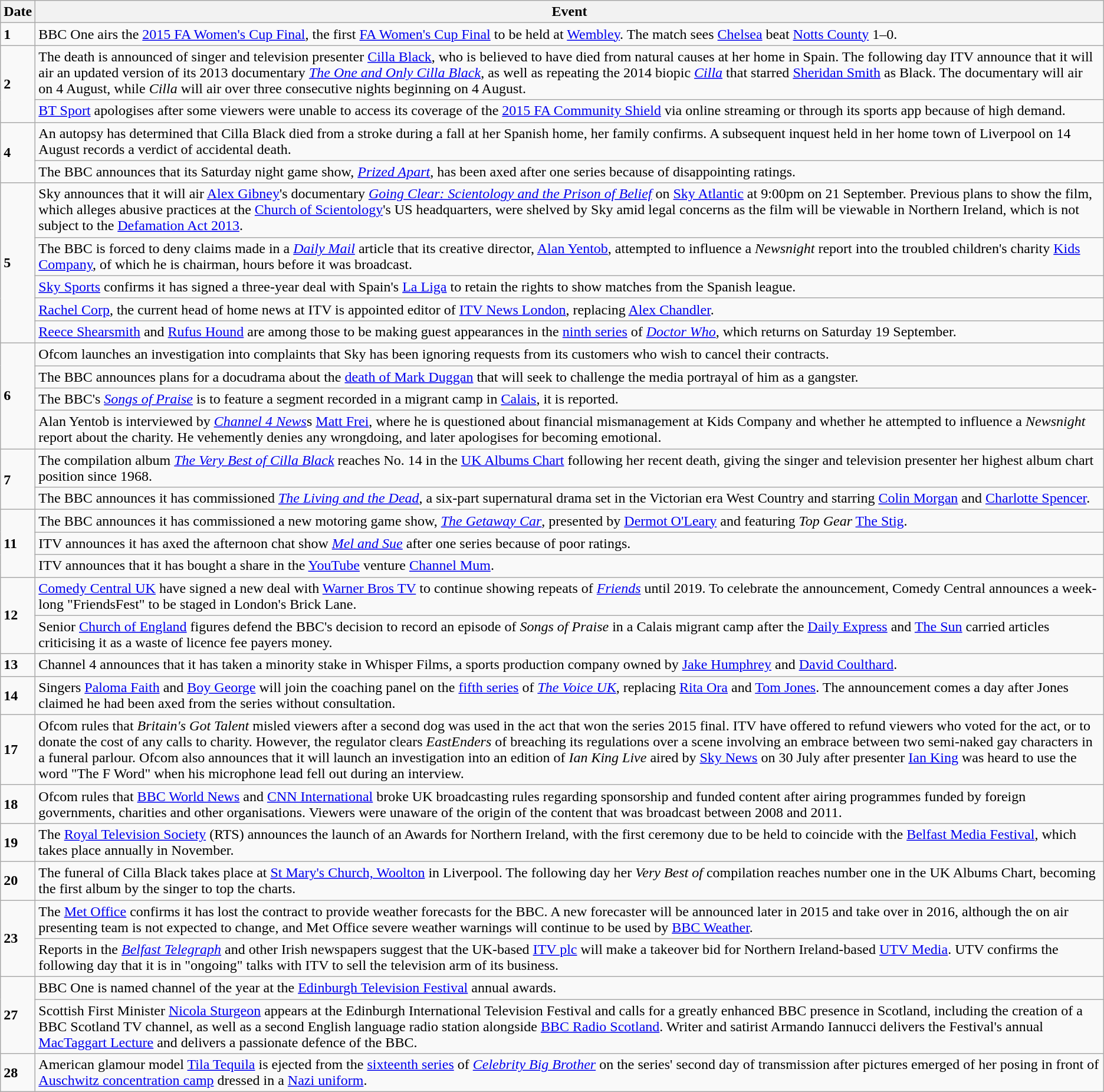<table class="wikitable">
<tr>
<th>Date</th>
<th>Event</th>
</tr>
<tr>
<td><strong>1</strong></td>
<td>BBC One airs the <a href='#'>2015 FA Women's Cup Final</a>, the first <a href='#'>FA Women's Cup Final</a> to be held at <a href='#'>Wembley</a>. The match sees <a href='#'>Chelsea</a> beat <a href='#'>Notts County</a> 1–0.</td>
</tr>
<tr>
<td rowspan=2><strong>2</strong></td>
<td>The death is announced of singer and television presenter <a href='#'>Cilla Black</a>, who is believed to have died from natural causes at her home in Spain. The following day ITV announce that it will air an updated version of its 2013 documentary <em><a href='#'>The One and Only Cilla Black</a></em>, as well as repeating the 2014 biopic <em><a href='#'>Cilla</a></em> that starred <a href='#'>Sheridan Smith</a> as Black. The documentary will air on 4 August, while <em>Cilla</em> will air over three consecutive nights beginning on 4 August.</td>
</tr>
<tr>
<td><a href='#'>BT Sport</a> apologises after some viewers were unable to access its coverage of the <a href='#'>2015 FA Community Shield</a> via online streaming or through its sports app because of high demand.</td>
</tr>
<tr>
<td rowspan=2><strong>4</strong></td>
<td>An autopsy has determined that Cilla Black died from a stroke during a fall at her Spanish home, her family confirms. A subsequent inquest held in her home town of Liverpool on 14 August records a verdict of accidental death.</td>
</tr>
<tr>
<td>The BBC announces that its Saturday night game show, <em><a href='#'>Prized Apart</a></em>, has been axed after one series because of disappointing ratings.</td>
</tr>
<tr>
<td rowspan=5><strong>5</strong></td>
<td>Sky announces that it will air <a href='#'>Alex Gibney</a>'s documentary <em><a href='#'>Going Clear: Scientology and the Prison of Belief</a></em> on <a href='#'>Sky Atlantic</a> at 9:00pm on 21 September. Previous plans to show the film, which alleges abusive practices at the <a href='#'>Church of Scientology</a>'s US headquarters, were shelved by Sky amid legal concerns as the film will be viewable in Northern Ireland, which is not subject to the <a href='#'>Defamation Act 2013</a>.</td>
</tr>
<tr>
<td>The BBC is forced to deny claims made in a <em><a href='#'>Daily Mail</a></em> article that its creative director, <a href='#'>Alan Yentob</a>, attempted to influence a <em>Newsnight</em> report into the troubled children's charity <a href='#'>Kids Company</a>, of which he is chairman, hours before it was broadcast.</td>
</tr>
<tr>
<td><a href='#'>Sky Sports</a> confirms it has signed a three-year deal with Spain's <a href='#'>La Liga</a> to retain the rights to show matches from the Spanish league.</td>
</tr>
<tr>
<td><a href='#'>Rachel Corp</a>, the current head of home news at ITV is appointed editor of <a href='#'>ITV News London</a>, replacing <a href='#'>Alex Chandler</a>.</td>
</tr>
<tr>
<td><a href='#'>Reece Shearsmith</a> and <a href='#'>Rufus Hound</a> are among those to be making guest appearances in the <a href='#'>ninth series</a> of <em><a href='#'>Doctor Who</a></em>, which returns on Saturday 19 September.</td>
</tr>
<tr>
<td rowspan=4><strong>6</strong></td>
<td>Ofcom launches an investigation into complaints that Sky has been ignoring requests from its customers who wish to cancel their contracts.</td>
</tr>
<tr>
<td>The BBC announces plans for a docudrama about the <a href='#'>death of Mark Duggan</a> that will seek to challenge the media portrayal of him as a gangster.</td>
</tr>
<tr>
<td>The BBC's <em><a href='#'>Songs of Praise</a></em> is to feature a segment recorded in a migrant camp in <a href='#'>Calais</a>, it is reported.</td>
</tr>
<tr>
<td>Alan Yentob is interviewed by <em><a href='#'>Channel 4 News</a></em>s <a href='#'>Matt Frei</a>, where he is questioned about financial mismanagement at Kids Company and whether he attempted to influence a <em>Newsnight</em> report about the charity. He vehemently denies any wrongdoing, and later apologises for becoming emotional.</td>
</tr>
<tr>
<td rowspan=2><strong>7</strong></td>
<td>The compilation album <em><a href='#'>The Very Best of Cilla Black</a></em> reaches No. 14 in the <a href='#'>UK Albums Chart</a> following her recent death, giving the singer and television presenter her highest album chart position since 1968.</td>
</tr>
<tr>
<td>The BBC announces it has commissioned <em><a href='#'>The Living and the Dead</a></em>, a six-part supernatural drama set in the Victorian era West Country and starring <a href='#'>Colin Morgan</a> and <a href='#'>Charlotte Spencer</a>.</td>
</tr>
<tr>
<td rowspan=3><strong>11</strong></td>
<td>The BBC announces it has commissioned a new motoring game show, <em><a href='#'>The Getaway Car</a></em>, presented by <a href='#'>Dermot O'Leary</a> and featuring <em>Top Gear</em> <a href='#'>The Stig</a>.</td>
</tr>
<tr>
<td>ITV announces it has axed the afternoon chat show <em><a href='#'>Mel and Sue</a></em> after one series because of poor ratings.</td>
</tr>
<tr>
<td>ITV announces that it has bought a share in the <a href='#'>YouTube</a> venture <a href='#'>Channel Mum</a>.</td>
</tr>
<tr>
<td rowspan=2><strong>12</strong></td>
<td><a href='#'>Comedy Central UK</a> have signed a new deal with <a href='#'>Warner Bros TV</a> to continue showing repeats of <em><a href='#'>Friends</a></em> until 2019. To celebrate the announcement, Comedy Central announces a week-long "FriendsFest" to be staged in London's Brick Lane.</td>
</tr>
<tr>
<td>Senior <a href='#'>Church of England</a> figures defend the BBC's decision to record an episode of <em>Songs of Praise</em> in a Calais migrant camp after the <a href='#'>Daily Express</a> and <a href='#'>The Sun</a> carried articles criticising it as a waste of licence fee payers money.</td>
</tr>
<tr>
<td><strong>13</strong></td>
<td>Channel 4 announces that it has taken a minority stake in Whisper Films, a sports production company owned by <a href='#'>Jake Humphrey</a> and <a href='#'>David Coulthard</a>.</td>
</tr>
<tr>
<td><strong>14</strong></td>
<td>Singers <a href='#'>Paloma Faith</a> and <a href='#'>Boy George</a> will join the coaching panel on the <a href='#'>fifth series</a> of <em><a href='#'>The Voice UK</a></em>, replacing <a href='#'>Rita Ora</a> and <a href='#'>Tom Jones</a>. The announcement comes a day after Jones claimed he had been axed from the series without consultation.</td>
</tr>
<tr>
<td><strong>17</strong></td>
<td>Ofcom rules that <em>Britain's Got Talent</em> misled viewers after a second dog was used in the act that won the series 2015 final. ITV have offered to refund viewers who voted for the act, or to donate the cost of any calls to charity. However, the regulator clears <em>EastEnders</em> of breaching its regulations over a scene involving an embrace between two semi-naked gay characters in a funeral parlour. Ofcom also announces that it will launch an investigation into an edition of <em>Ian King Live</em> aired by <a href='#'>Sky News</a> on 30 July after presenter <a href='#'>Ian King</a> was heard to use the word "The F Word" when his microphone lead fell out during an interview.</td>
</tr>
<tr>
<td><strong>18</strong></td>
<td>Ofcom rules that <a href='#'>BBC World News</a> and <a href='#'>CNN International</a> broke UK broadcasting rules regarding sponsorship and funded content after airing programmes funded by foreign governments, charities and other organisations. Viewers were unaware of the origin of the content that was broadcast between 2008 and 2011.</td>
</tr>
<tr>
<td><strong>19</strong></td>
<td>The <a href='#'>Royal Television Society</a> (RTS) announces the launch of an Awards for Northern Ireland, with the first ceremony due to be held to coincide with the <a href='#'>Belfast Media Festival</a>, which takes place annually in November.</td>
</tr>
<tr>
<td><strong>20</strong></td>
<td>The funeral of Cilla Black takes place at <a href='#'>St Mary's Church, Woolton</a> in Liverpool. The following day her <em>Very Best of</em> compilation reaches number one in the UK Albums Chart, becoming the first album by the singer to top the charts.</td>
</tr>
<tr>
<td rowspan=2><strong>23</strong></td>
<td>The <a href='#'>Met Office</a> confirms it has lost the contract to provide weather forecasts for the BBC. A new forecaster will be announced later in 2015 and take over in 2016, although the on air presenting team is not expected to change, and Met Office severe weather warnings will continue to be used by <a href='#'>BBC Weather</a>.</td>
</tr>
<tr>
<td>Reports in the <em><a href='#'>Belfast Telegraph</a></em> and other Irish newspapers suggest that the UK-based <a href='#'>ITV plc</a> will make a takeover bid for Northern Ireland-based <a href='#'>UTV Media</a>. UTV confirms the following day that it is in "ongoing" talks with ITV to sell the television arm of its business.</td>
</tr>
<tr>
<td rowspan=2><strong>27</strong></td>
<td>BBC One is named channel of the year at the <a href='#'>Edinburgh Television Festival</a> annual awards.</td>
</tr>
<tr>
<td>Scottish First Minister <a href='#'>Nicola Sturgeon</a> appears at the Edinburgh International Television Festival and calls for a greatly enhanced BBC presence in Scotland, including the creation of a BBC Scotland TV channel, as well as a second English language radio station alongside <a href='#'>BBC Radio Scotland</a>. Writer and satirist Armando Iannucci delivers the Festival's annual <a href='#'>MacTaggart Lecture</a> and delivers a passionate defence of the BBC.</td>
</tr>
<tr>
<td><strong>28</strong></td>
<td>American glamour model <a href='#'>Tila Tequila</a> is ejected from the <a href='#'>sixteenth series</a> of <em><a href='#'>Celebrity Big Brother</a></em> on the series' second day of transmission after pictures emerged of her posing in front of <a href='#'>Auschwitz concentration camp</a> dressed in a <a href='#'>Nazi uniform</a>.</td>
</tr>
</table>
